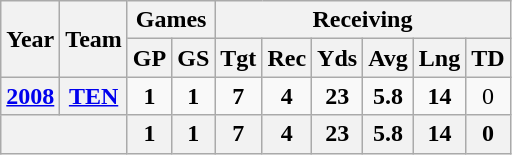<table class="wikitable" style="text-align:center">
<tr>
<th rowspan="2">Year</th>
<th rowspan="2">Team</th>
<th colspan="2">Games</th>
<th colspan="6">Receiving</th>
</tr>
<tr>
<th>GP</th>
<th>GS</th>
<th>Tgt</th>
<th>Rec</th>
<th>Yds</th>
<th>Avg</th>
<th>Lng</th>
<th>TD</th>
</tr>
<tr>
<th><a href='#'>2008</a></th>
<th><a href='#'>TEN</a></th>
<td><strong>1</strong></td>
<td><strong>1</strong></td>
<td><strong>7</strong></td>
<td><strong>4</strong></td>
<td><strong>23</strong></td>
<td><strong>5.8</strong></td>
<td><strong>14</strong></td>
<td>0</td>
</tr>
<tr>
<th colspan="2"></th>
<th>1</th>
<th>1</th>
<th>7</th>
<th>4</th>
<th>23</th>
<th>5.8</th>
<th>14</th>
<th>0</th>
</tr>
</table>
